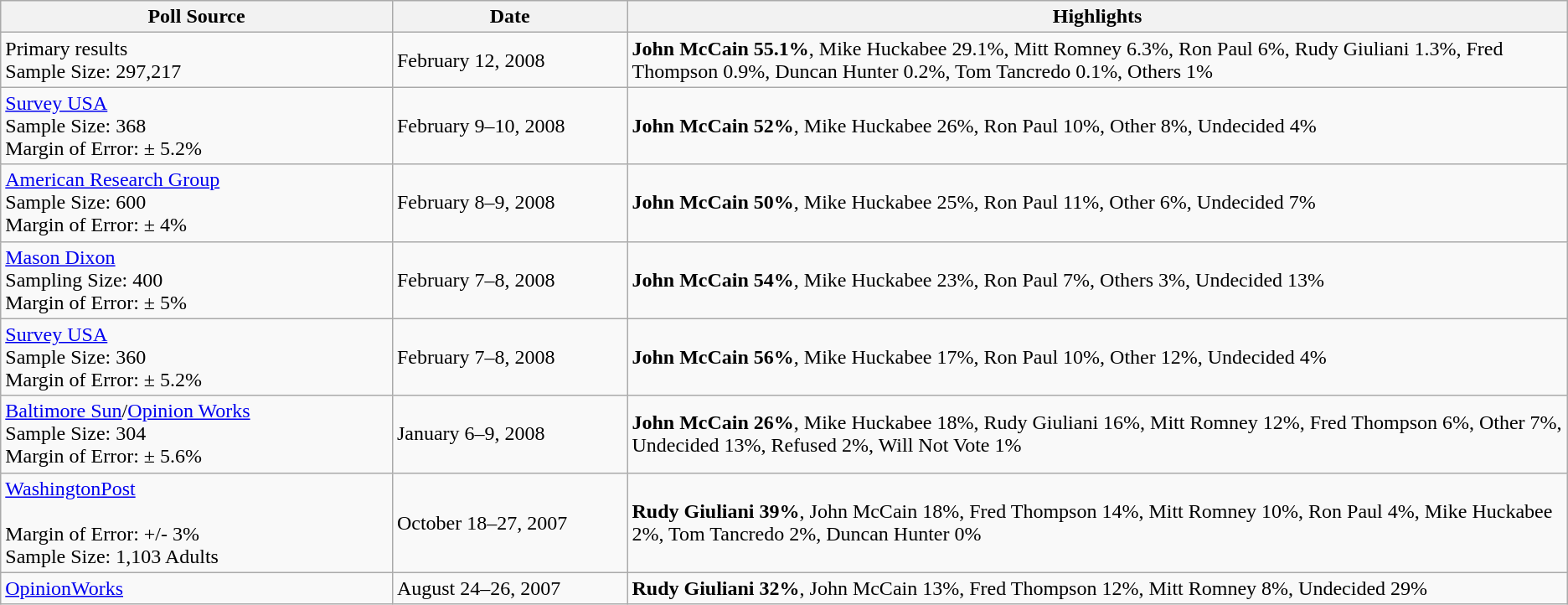<table class="wikitable sortable">
<tr>
<th width="25%">Poll Source</th>
<th width="15%">Date</th>
<th width="60%">Highlights</th>
</tr>
<tr>
<td>Primary results<br>Sample Size: 297,217<br></td>
<td>February 12, 2008</td>
<td><strong>John McCain 55.1%</strong>, Mike Huckabee 29.1%, Mitt Romney 6.3%, Ron Paul 6%, Rudy Giuliani 1.3%, Fred Thompson 0.9%, Duncan Hunter 0.2%, Tom Tancredo 0.1%, Others 1%</td>
</tr>
<tr>
<td><a href='#'>Survey USA</a><br>Sample Size: 368<br>
Margin of Error: ± 5.2%</td>
<td>February 9–10, 2008</td>
<td><strong>John McCain 52%</strong>, Mike Huckabee 26%, Ron Paul 10%, Other 8%, Undecided 4%</td>
</tr>
<tr>
<td><a href='#'>American Research Group</a><br>Sample Size: 600<br>
Margin of Error: ± 4%</td>
<td>February 8–9, 2008</td>
<td><strong>John McCain 50%</strong>, Mike Huckabee 25%, Ron Paul 11%, Other 6%, Undecided 7%</td>
</tr>
<tr>
<td><a href='#'>Mason Dixon</a><br>Sampling Size: 400<br>
Margin of Error: ± 5%</td>
<td>February 7–8, 2008</td>
<td><strong>John McCain 54%</strong>, Mike Huckabee 23%, Ron Paul 7%, Others 3%, Undecided 13%</td>
</tr>
<tr>
<td><a href='#'>Survey USA</a><br>Sample Size: 360<br>
Margin of Error: ± 5.2%</td>
<td>February 7–8, 2008</td>
<td><strong>John McCain 56%</strong>, Mike Huckabee 17%, Ron Paul 10%, Other 12%, Undecided 4%</td>
</tr>
<tr>
<td><a href='#'>Baltimore Sun</a>/<a href='#'>Opinion Works</a><br>Sample Size: 304<br>
Margin of Error: ± 5.6%</td>
<td>January 6–9, 2008</td>
<td><strong>John McCain 26%</strong>, Mike Huckabee 18%, Rudy Giuliani 16%, Mitt Romney 12%, Fred Thompson 6%, Other 7%, Undecided 13%, Refused 2%, Will Not Vote 1%</td>
</tr>
<tr>
<td><a href='#'>WashingtonPost</a><br><br>Margin of Error: +/- 3%<br>
Sample Size: 1,103 Adults</td>
<td>October 18–27, 2007</td>
<td><strong>Rudy Giuliani 39%</strong>, John McCain 18%, Fred Thompson 14%, Mitt Romney 10%, Ron Paul 4%, Mike Huckabee 2%, Tom Tancredo 2%, Duncan Hunter 0%</td>
</tr>
<tr>
<td><a href='#'>OpinionWorks</a></td>
<td>August 24–26, 2007</td>
<td><strong>Rudy Giuliani 32%</strong>, John McCain 13%, Fred Thompson 12%, Mitt Romney 8%, Undecided 29%</td>
</tr>
</table>
